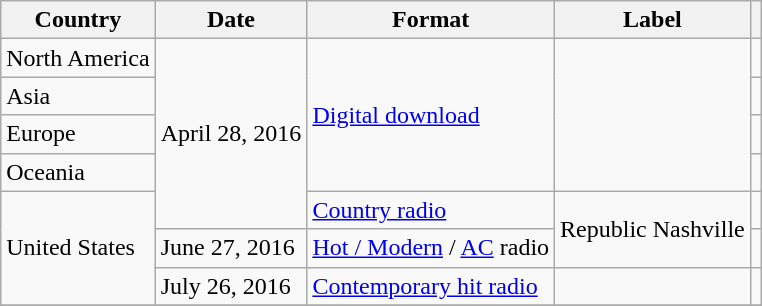<table class="wikitable">
<tr>
<th>Country</th>
<th>Date</th>
<th>Format</th>
<th>Label</th>
<th></th>
</tr>
<tr>
<td>North America</td>
<td rowspan="5">April 28, 2016</td>
<td rowspan="4"><a href='#'>Digital download</a></td>
<td rowspan="4"></td>
<td></td>
</tr>
<tr>
<td>Asia</td>
<td></td>
</tr>
<tr>
<td>Europe</td>
<td></td>
</tr>
<tr>
<td>Oceania</td>
<td></td>
</tr>
<tr>
<td rowspan="3">United States</td>
<td><a href='#'>Country radio</a></td>
<td rowspan="2">Republic Nashville</td>
<td></td>
</tr>
<tr>
<td>June 27, 2016</td>
<td><a href='#'>Hot / Modern</a> / <a href='#'>AC</a> radio</td>
<td></td>
</tr>
<tr>
<td>July 26, 2016</td>
<td><a href='#'>Contemporary hit radio</a></td>
<td></td>
<td></td>
</tr>
<tr>
</tr>
</table>
